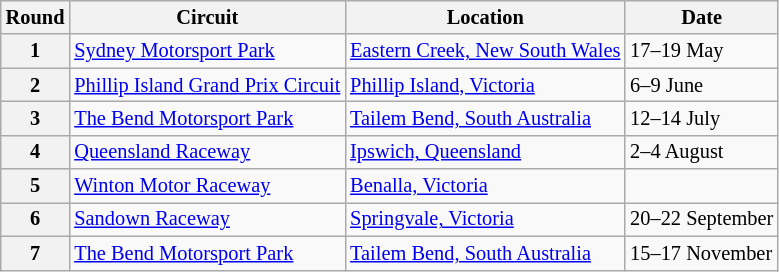<table class="wikitable" style="font-size:85%">
<tr>
<th>Round</th>
<th>Circuit</th>
<th>Location</th>
<th>Date</th>
</tr>
<tr>
<th>1</th>
<td> <a href='#'>Sydney Motorsport Park</a></td>
<td nowrap><a href='#'>Eastern Creek, New South Wales</a></td>
<td>17–19 May</td>
</tr>
<tr>
<th>2</th>
<td nowrap> <a href='#'>Phillip Island Grand Prix Circuit</a></td>
<td><a href='#'>Phillip Island, Victoria</a></td>
<td>6–9 June</td>
</tr>
<tr>
<th>3</th>
<td> <a href='#'>The Bend Motorsport Park</a></td>
<td><a href='#'>Tailem Bend, South Australia</a></td>
<td>12–14 July</td>
</tr>
<tr>
<th>4</th>
<td> <a href='#'>Queensland Raceway</a></td>
<td><a href='#'>Ipswich, Queensland</a></td>
<td>2–4 August</td>
</tr>
<tr>
<th>5</th>
<td> <a href='#'>Winton Motor Raceway</a></td>
<td><a href='#'>Benalla, Victoria</a></td>
<td></td>
</tr>
<tr>
<th>6</th>
<td> <a href='#'>Sandown Raceway</a></td>
<td><a href='#'>Springvale, Victoria</a></td>
<td>20–22 September</td>
</tr>
<tr>
<th>7</th>
<td> <a href='#'>The Bend Motorsport Park</a></td>
<td><a href='#'>Tailem Bend, South Australia</a></td>
<td>15–17 November</td>
</tr>
</table>
